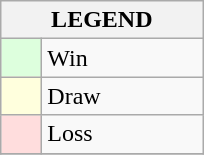<table class="wikitable" border="1">
<tr>
<th colspan="2">LEGEND</th>
</tr>
<tr>
<td style="background:#ddffdd;" width=20> </td>
<td width=100>Win</td>
</tr>
<tr>
<td style="background:#ffffdd"  width=20> </td>
<td width=100>Draw</td>
</tr>
<tr>
<td style="background:#ffdddd;" width=20> </td>
<td width=100>Loss</td>
</tr>
<tr>
</tr>
</table>
